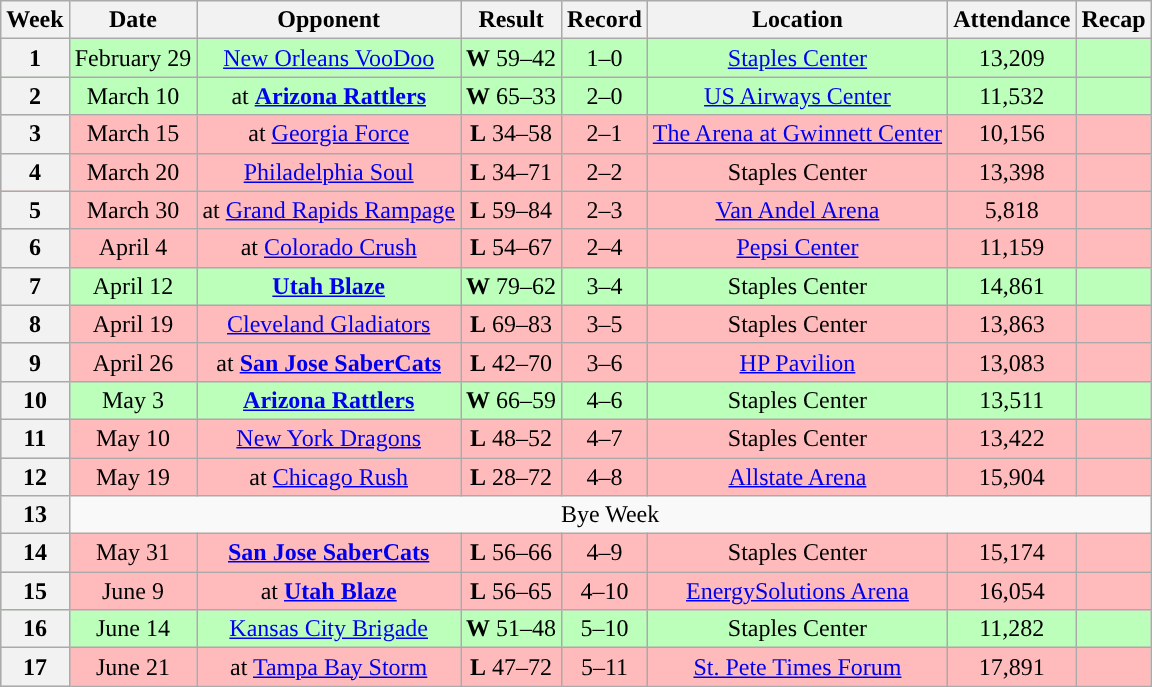<table class="wikitable" style="text-align:center">
<tr>
<th>Week</th>
<th>Date</th>
<th>Opponent</th>
<th>Result</th>
<th>Record</th>
<th>Location</th>
<th>Attendance</th>
<th>Recap</th>
</tr>
<tr bgcolor="#bbffbb">
<th>1</th>
<td>February 29</td>
<td><a href='#'>New Orleans VooDoo</a></td>
<td><strong>W</strong> 59–42</td>
<td>1–0</td>
<td><a href='#'>Staples Center</a></td>
<td>13,209</td>
<td></td>
</tr>
<tr bgcolor="#bbffbb">
<th>2</th>
<td>March 10</td>
<td>at <strong><a href='#'>Arizona Rattlers</a></strong></td>
<td><strong>W</strong> 65–33</td>
<td>2–0</td>
<td><a href='#'>US Airways Center</a></td>
<td>11,532</td>
<td></td>
</tr>
<tr bgcolor="#ffbbbb">
<th>3</th>
<td>March 15</td>
<td>at <a href='#'>Georgia Force</a></td>
<td><strong>L</strong> 34–58</td>
<td>2–1</td>
<td><a href='#'>The Arena at Gwinnett Center</a></td>
<td>10,156</td>
<td></td>
</tr>
<tr bgcolor="#ffbbbb">
<th>4</th>
<td>March 20</td>
<td><a href='#'>Philadelphia Soul</a></td>
<td><strong>L</strong> 34–71</td>
<td>2–2</td>
<td>Staples Center</td>
<td>13,398</td>
<td></td>
</tr>
<tr bgcolor="#ffbbbb">
<th>5</th>
<td>March 30</td>
<td>at <a href='#'>Grand Rapids Rampage</a></td>
<td><strong>L</strong> 59–84</td>
<td>2–3</td>
<td><a href='#'>Van Andel Arena</a></td>
<td>5,818</td>
<td></td>
</tr>
<tr bgcolor="#ffbbbb">
<th>6</th>
<td>April 4</td>
<td>at <a href='#'>Colorado Crush</a></td>
<td><strong>L</strong> 54–67</td>
<td>2–4</td>
<td><a href='#'>Pepsi Center</a></td>
<td>11,159</td>
<td></td>
</tr>
<tr bgcolor="#bbffbb">
<th>7</th>
<td>April 12</td>
<td><strong><a href='#'>Utah Blaze</a></strong></td>
<td><strong>W</strong> 79–62</td>
<td>3–4</td>
<td>Staples Center</td>
<td>14,861</td>
<td></td>
</tr>
<tr bgcolor="#ffbbbb">
<th>8</th>
<td>April 19</td>
<td><a href='#'>Cleveland Gladiators</a></td>
<td><strong>L</strong> 69–83</td>
<td>3–5</td>
<td>Staples Center</td>
<td>13,863</td>
<td></td>
</tr>
<tr bgcolor="#ffbbbb">
<th>9</th>
<td>April 26</td>
<td>at <strong><a href='#'>San Jose SaberCats</a></strong></td>
<td><strong>L</strong> 42–70</td>
<td>3–6</td>
<td><a href='#'>HP Pavilion</a></td>
<td>13,083</td>
<td></td>
</tr>
<tr bgcolor="#bbffbb">
<th>10</th>
<td>May 3</td>
<td><strong><a href='#'>Arizona Rattlers</a></strong></td>
<td><strong>W</strong> 66–59</td>
<td>4–6</td>
<td>Staples Center</td>
<td>13,511</td>
<td></td>
</tr>
<tr bgcolor="#ffbbbb">
<th>11</th>
<td>May 10</td>
<td><a href='#'>New York Dragons</a></td>
<td><strong>L</strong> 48–52</td>
<td>4–7</td>
<td>Staples Center</td>
<td>13,422</td>
<td></td>
</tr>
<tr bgcolor="#ffbbbb">
<th>12</th>
<td>May 19</td>
<td>at <a href='#'>Chicago Rush</a></td>
<td><strong>L</strong> 28–72</td>
<td>4–8</td>
<td><a href='#'>Allstate Arena</a></td>
<td>15,904</td>
<td></td>
</tr>
<tr>
<th>13</th>
<td colspan=7>Bye Week</td>
</tr>
<tr bgcolor="#ffbbbb">
<th>14</th>
<td>May 31</td>
<td><strong><a href='#'>San Jose SaberCats</a></strong></td>
<td><strong>L</strong> 56–66</td>
<td>4–9</td>
<td>Staples Center</td>
<td>15,174</td>
<td></td>
</tr>
<tr bgcolor="#ffbbbb">
<th>15</th>
<td>June 9</td>
<td>at <strong><a href='#'>Utah Blaze</a></strong></td>
<td><strong>L</strong> 56–65</td>
<td>4–10</td>
<td><a href='#'>EnergySolutions Arena</a></td>
<td>16,054</td>
<td></td>
</tr>
<tr bgcolor="#bbffbb">
<th>16</th>
<td>June 14</td>
<td><a href='#'>Kansas City Brigade</a></td>
<td><strong>W</strong> 51–48</td>
<td>5–10</td>
<td>Staples Center</td>
<td>11,282</td>
<td></td>
</tr>
<tr bgcolor="#ffbbbb">
<th>17</th>
<td>June 21</td>
<td>at <a href='#'>Tampa Bay Storm</a></td>
<td><strong>L</strong> 47–72</td>
<td>5–11</td>
<td><a href='#'>St. Pete Times Forum</a></td>
<td>17,891</td>
<td></td>
</tr>
</table>
